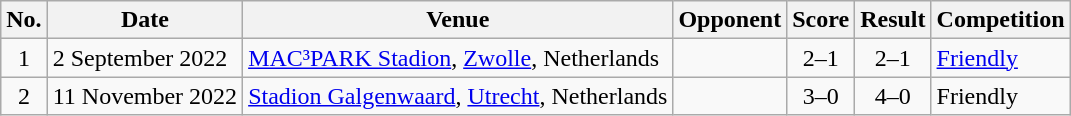<table class="wikitable sortable">
<tr>
<th scope="col">No.</th>
<th scope="col">Date</th>
<th scope="col">Venue</th>
<th scope="col">Opponent</th>
<th scope="col">Score</th>
<th scope="col">Result</th>
<th scope="col">Competition</th>
</tr>
<tr>
<td align="center">1</td>
<td>2 September 2022</td>
<td><a href='#'>MAC³PARK Stadion</a>, <a href='#'>Zwolle</a>, Netherlands</td>
<td></td>
<td align="center">2–1</td>
<td align="center">2–1</td>
<td><a href='#'>Friendly</a></td>
</tr>
<tr>
<td align="center">2</td>
<td>11 November 2022</td>
<td><a href='#'>Stadion Galgenwaard</a>, <a href='#'>Utrecht</a>, Netherlands</td>
<td></td>
<td align="center">3–0</td>
<td align="center">4–0</td>
<td>Friendly</td>
</tr>
</table>
